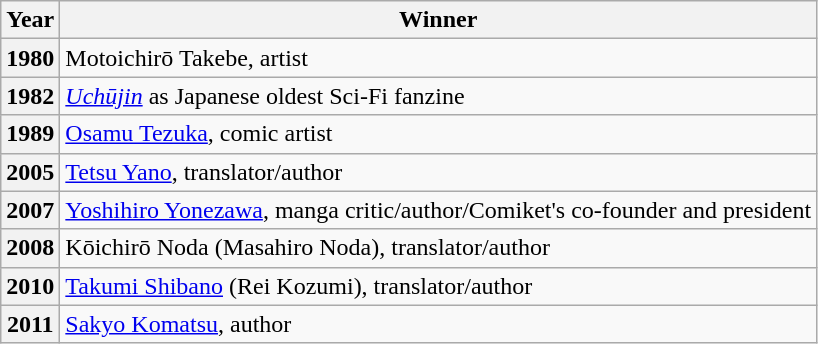<table class="wikitable">
<tr>
<th>Year</th>
<th>Winner</th>
</tr>
<tr>
<th>1980</th>
<td>Motoichirō Takebe, artist</td>
</tr>
<tr>
<th>1982</th>
<td><em><a href='#'>Uchūjin</a></em> as Japanese oldest Sci-Fi fanzine</td>
</tr>
<tr>
<th>1989</th>
<td><a href='#'>Osamu Tezuka</a>, comic artist</td>
</tr>
<tr>
<th>2005</th>
<td><a href='#'>Tetsu Yano</a>, translator/author</td>
</tr>
<tr>
<th>2007</th>
<td><a href='#'>Yoshihiro Yonezawa</a>, manga critic/author/Comiket's co-founder and president</td>
</tr>
<tr>
<th>2008</th>
<td>Kōichirō Noda (Masahiro Noda), translator/author</td>
</tr>
<tr>
<th>2010</th>
<td><a href='#'>Takumi Shibano</a> (Rei Kozumi), translator/author</td>
</tr>
<tr>
<th>2011</th>
<td><a href='#'>Sakyo Komatsu</a>, author</td>
</tr>
</table>
